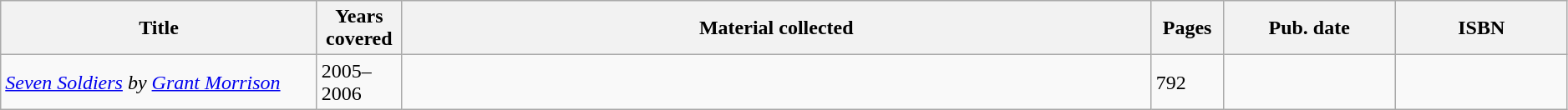<table class="wikitable sortable" width=99%>
<tr>
<th width="245px">Title</th>
<th width="60px">Years covered</th>
<th class="unsortable">Material collected</th>
<th width="50px">Pages</th>
<th width="130px">Pub. date</th>
<th class="unsortable" width="130px">ISBN</th>
</tr>
<tr>
<td><em><a href='#'>Seven Soldiers</a> by <a href='#'>Grant Morrison</a></em></td>
<td>2005–2006</td>
<td></td>
<td>792</td>
<td></td>
<td></td>
</tr>
</table>
